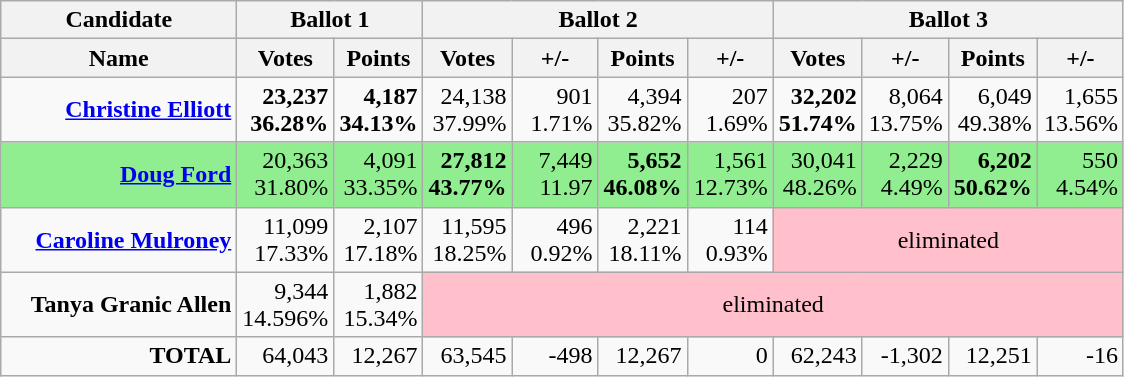<table class="wikitable">
<tr>
<th>Candidate</th>
<th colspan = "2">Ballot 1</th>
<th colspan = "4">Ballot 2</th>
<th colspan = "4">Ballot 3</th>
</tr>
<tr>
<th width = "150">Name</th>
<th width = "50">Votes</th>
<th width = "50">Points</th>
<th width = "50">Votes</th>
<th width= "50">+/-</th>
<th width = "50">Points</th>
<th width = "50">+/-</th>
<th width = "50">Votes</th>
<th width = "50">+/-</th>
<th width = "50">Points</th>
<th width = "50">+/-</th>
</tr>
<tr style="text-align:right;">
<td><strong><a href='#'>Christine Elliott</a></strong></td>
<td><strong>23,237</strong><br><strong>36.28%</strong></td>
<td><strong>4,187<br>34.13%</strong></td>
<td>24,138<br>37.99%</td>
<td>901<br>1.71%</td>
<td>4,394<br>35.82%</td>
<td>207<br>1.69%</td>
<td><strong>32,202<br>51.74%</strong></td>
<td>8,064<br>13.75%</td>
<td>6,049<br>49.38%</td>
<td>1,655<br>13.56%</td>
</tr>
<tr style="text-align:right;background:lightgreen;">
<td><strong><a href='#'>Doug Ford</a></strong></td>
<td>20,363<br>31.80%</td>
<td>4,091<br>33.35%</td>
<td><strong>27,812<br>43.77%</strong></td>
<td>7,449<br>11.97</td>
<td><strong>5,652<br>46.08%</strong></td>
<td>1,561<br>12.73%</td>
<td>30,041<br>48.26%</td>
<td>2,229<br>4.49%</td>
<td><strong>6,202<br>50.62%</strong></td>
<td>550<br>4.54%</td>
</tr>
<tr style="text-align:right;">
<td><strong><a href='#'>Caroline Mulroney</a></strong></td>
<td>11,099<br>17.33%</td>
<td>2,107<br>17.18%</td>
<td>11,595<br>18.25%</td>
<td>496<br>0.92%</td>
<td>2,221<br>18.11%</td>
<td>114<br>0.93%</td>
<td style="text-align:center; background:pink" colspan=8>eliminated</td>
</tr>
<tr style="text-align:right;">
<td><strong>Tanya Granic Allen</strong></td>
<td>9,344<br>14.596%</td>
<td>1,882<br>15.34%</td>
<td style="text-align:center; background:pink" colspan=12>eliminated</td>
</tr>
<tr style="text-align:right;">
<td><strong>TOTAL</strong></td>
<td>64,043</td>
<td>12,267</td>
<td>63,545</td>
<td>-498</td>
<td>12,267</td>
<td>0</td>
<td>62,243</td>
<td>-1,302</td>
<td>12,251</td>
<td>-16</td>
</tr>
</table>
